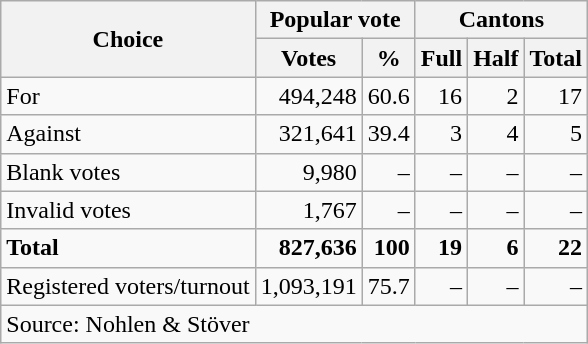<table class=wikitable style=text-align:right>
<tr>
<th rowspan=2>Choice</th>
<th colspan=2>Popular vote</th>
<th colspan=3>Cantons</th>
</tr>
<tr>
<th>Votes</th>
<th>%</th>
<th>Full</th>
<th>Half</th>
<th>Total</th>
</tr>
<tr>
<td align=left>For</td>
<td>494,248</td>
<td>60.6</td>
<td>16</td>
<td>2</td>
<td>17</td>
</tr>
<tr>
<td align=left>Against</td>
<td>321,641</td>
<td>39.4</td>
<td>3</td>
<td>4</td>
<td>5</td>
</tr>
<tr>
<td align=left>Blank votes</td>
<td>9,980</td>
<td>–</td>
<td>–</td>
<td>–</td>
<td>–</td>
</tr>
<tr>
<td align=left>Invalid votes</td>
<td>1,767</td>
<td>–</td>
<td>–</td>
<td>–</td>
<td>–</td>
</tr>
<tr>
<td align=left><strong>Total</strong></td>
<td><strong>827,636</strong></td>
<td><strong>100</strong></td>
<td><strong>19</strong></td>
<td><strong>6</strong></td>
<td><strong>22</strong></td>
</tr>
<tr>
<td align=left>Registered voters/turnout</td>
<td>1,093,191</td>
<td>75.7</td>
<td>–</td>
<td>–</td>
<td>–</td>
</tr>
<tr>
<td align=left colspan=6>Source: Nohlen & Stöver</td>
</tr>
</table>
